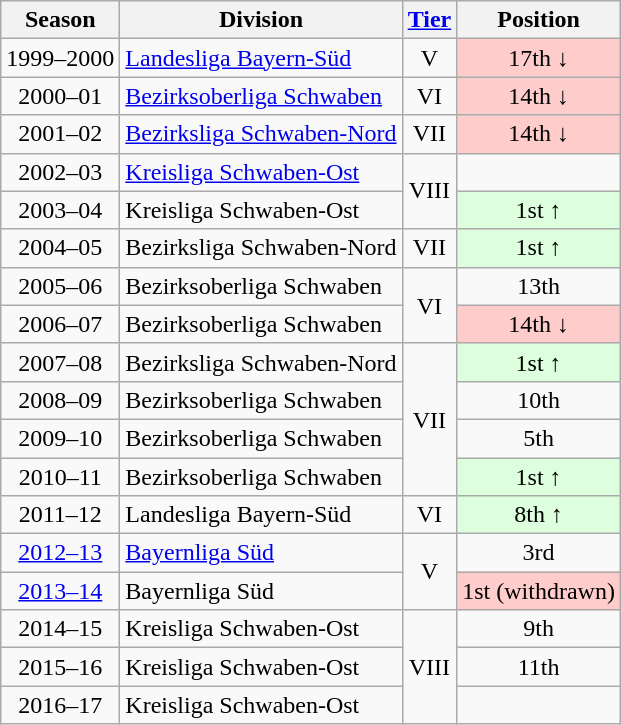<table class="wikitable">
<tr>
<th>Season</th>
<th>Division</th>
<th><a href='#'>Tier</a></th>
<th>Position</th>
</tr>
<tr align="center">
<td>1999–2000</td>
<td align="left"><a href='#'>Landesliga Bayern-Süd</a></td>
<td>V</td>
<td style="background:#ffcccc">17th ↓</td>
</tr>
<tr align="center">
<td>2000–01</td>
<td align="left"><a href='#'>Bezirksoberliga Schwaben</a></td>
<td>VI</td>
<td style="background:#ffcccc">14th ↓</td>
</tr>
<tr align="center">
<td>2001–02</td>
<td align="left"><a href='#'>Bezirksliga Schwaben-Nord</a></td>
<td>VII</td>
<td style="background:#ffcccc">14th ↓</td>
</tr>
<tr align="center">
<td>2002–03</td>
<td align="left"><a href='#'>Kreisliga Schwaben-Ost</a></td>
<td rowspan=2>VIII</td>
<td></td>
</tr>
<tr align="center">
<td>2003–04</td>
<td align="left">Kreisliga Schwaben-Ost</td>
<td style="background:#ddffdd">1st ↑</td>
</tr>
<tr align="center">
<td>2004–05</td>
<td align="left">Bezirksliga Schwaben-Nord</td>
<td>VII</td>
<td style="background:#ddffdd">1st ↑</td>
</tr>
<tr align="center">
<td>2005–06</td>
<td align="left">Bezirksoberliga Schwaben</td>
<td rowspan=2>VI</td>
<td>13th</td>
</tr>
<tr align="center">
<td>2006–07</td>
<td align="left">Bezirksoberliga Schwaben</td>
<td style="background:#ffcccc">14th ↓</td>
</tr>
<tr align="center">
<td>2007–08</td>
<td align="left">Bezirksliga Schwaben-Nord</td>
<td rowspan=4>VII</td>
<td style="background:#ddffdd">1st ↑</td>
</tr>
<tr align="center">
<td>2008–09</td>
<td align="left">Bezirksoberliga Schwaben</td>
<td>10th</td>
</tr>
<tr align="center">
<td>2009–10</td>
<td align="left">Bezirksoberliga Schwaben</td>
<td>5th</td>
</tr>
<tr align="center">
<td>2010–11</td>
<td align="left">Bezirksoberliga Schwaben</td>
<td style="background:#ddffdd">1st ↑</td>
</tr>
<tr align="center">
<td>2011–12</td>
<td align="left">Landesliga Bayern-Süd</td>
<td>VI</td>
<td style="background:#ddffdd">8th ↑</td>
</tr>
<tr align="center">
<td><a href='#'>2012–13</a></td>
<td align="left"><a href='#'>Bayernliga Süd</a></td>
<td rowspan=2>V</td>
<td>3rd</td>
</tr>
<tr align="center">
<td><a href='#'>2013–14</a></td>
<td align="left">Bayernliga Süd</td>
<td style="background:#ffcccc">1st (withdrawn)</td>
</tr>
<tr align="center">
<td>2014–15</td>
<td align="left">Kreisliga Schwaben-Ost</td>
<td rowspan=3>VIII</td>
<td>9th</td>
</tr>
<tr align="center">
<td>2015–16</td>
<td align="left">Kreisliga Schwaben-Ost</td>
<td>11th</td>
</tr>
<tr align="center">
<td>2016–17</td>
<td align="left">Kreisliga Schwaben-Ost</td>
<td></td>
</tr>
</table>
